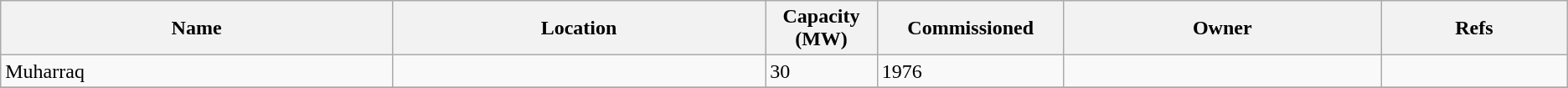<table class="wikitable sortable">
<tr>
<th width="21%">Name</th>
<th width="20%">Location</th>
<th width="6%">Capacity (MW)</th>
<th width="10%">Commissioned</th>
<th width="17%">Owner</th>
<th width="10%">Refs</th>
</tr>
<tr>
<td>Muharraq</td>
<td></td>
<td>30</td>
<td>1976</td>
<td></td>
<td></td>
</tr>
<tr>
</tr>
</table>
